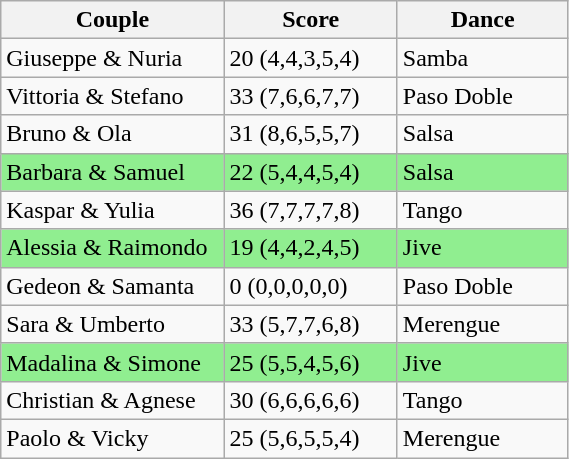<table class="wikitable" style="width:30%;">
<tr>
<th style="width:18%;">Couple</th>
<th style="width:10%;">Score</th>
<th style="width:10%;">Dance</th>
</tr>
<tr>
<td>Giuseppe & Nuria</td>
<td>20 (4,4,3,5,4)</td>
<td>Samba</td>
</tr>
<tr>
<td>Vittoria & Stefano</td>
<td>33 (7,6,6,7,7)</td>
<td>Paso Doble</td>
</tr>
<tr>
<td>Bruno & Ola</td>
<td>31 (8,6,5,5,7)</td>
<td>Salsa</td>
</tr>
<tr>
<td bgcolor="lightgreen">Barbara & Samuel</td>
<td bgcolor="lightgreen">22 (5,4,4,5,4)</td>
<td bgcolor="lightgreen">Salsa</td>
</tr>
<tr>
<td>Kaspar & Yulia</td>
<td>36 (7,7,7,7,8)</td>
<td>Tango</td>
</tr>
<tr>
<td bgcolor="lightgreen">Alessia & Raimondo</td>
<td bgcolor="lightgreen">19 (4,4,2,4,5)</td>
<td bgcolor="lightgreen">Jive</td>
</tr>
<tr>
<td>Gedeon & Samanta</td>
<td>0 (0,0,0,0,0)</td>
<td>Paso Doble</td>
</tr>
<tr>
<td>Sara & Umberto</td>
<td>33 (5,7,7,6,8)</td>
<td>Merengue</td>
</tr>
<tr>
<td bgcolor="lightgreen">Madalina & Simone</td>
<td bgcolor="lightgreen">25 (5,5,4,5,6)</td>
<td bgcolor="lightgreen">Jive</td>
</tr>
<tr>
<td>Christian & Agnese</td>
<td>30 (6,6,6,6,6)</td>
<td>Tango</td>
</tr>
<tr>
<td>Paolo & Vicky</td>
<td>25 (5,6,5,5,4)</td>
<td>Merengue</td>
</tr>
</table>
